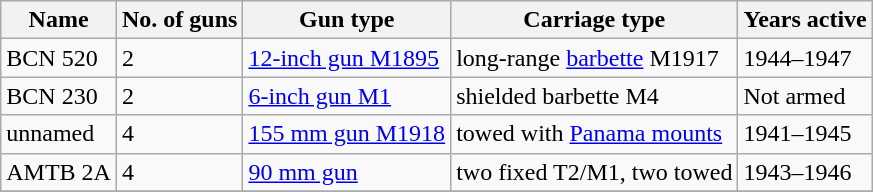<table class="wikitable">
<tr>
<th>Name</th>
<th>No. of guns</th>
<th>Gun type</th>
<th>Carriage type</th>
<th>Years active</th>
</tr>
<tr>
<td>BCN 520</td>
<td>2</td>
<td><a href='#'>12-inch gun M1895</a></td>
<td>long-range <a href='#'>barbette</a> M1917</td>
<td>1944–1947</td>
</tr>
<tr>
<td>BCN 230</td>
<td>2</td>
<td><a href='#'>6-inch gun M1</a></td>
<td>shielded barbette M4</td>
<td>Not armed</td>
</tr>
<tr>
<td>unnamed</td>
<td>4</td>
<td><a href='#'>155 mm gun M1918</a></td>
<td>towed with <a href='#'>Panama mounts</a></td>
<td>1941–1945</td>
</tr>
<tr>
<td>AMTB 2A</td>
<td>4</td>
<td><a href='#'>90 mm gun</a></td>
<td>two fixed T2/M1, two towed</td>
<td>1943–1946</td>
</tr>
<tr>
</tr>
</table>
